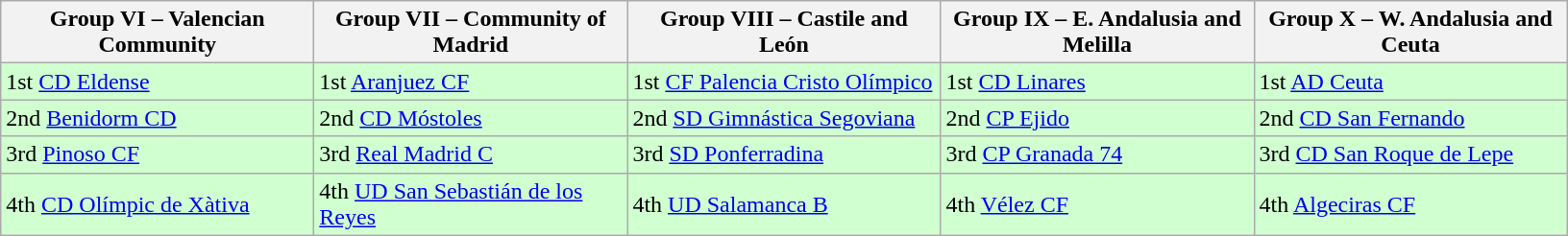<table class="wikitable">
<tr>
<th width=210>Group VI – Valencian Community </th>
<th width=210>Group VII – Community of Madrid </th>
<th width=210>Group VIII – Castile and León </th>
<th width=210>Group IX – E. Andalusia and Melilla </th>
<th width=210>Group X – W. Andalusia and Ceuta </th>
</tr>
<tr style="background:#D0FFD0;">
<td>1st <a href='#'>CD Eldense</a></td>
<td>1st <a href='#'>Aranjuez CF</a></td>
<td>1st <a href='#'>CF Palencia Cristo Olímpico</a></td>
<td>1st <a href='#'>CD Linares</a></td>
<td>1st <a href='#'>AD Ceuta</a></td>
</tr>
<tr style="background:#D0FFD0;">
<td>2nd <a href='#'>Benidorm CD</a></td>
<td>2nd <a href='#'>CD Móstoles</a></td>
<td>2nd <a href='#'>SD Gimnástica Segoviana</a></td>
<td>2nd <a href='#'>CP Ejido</a></td>
<td>2nd <a href='#'>CD San Fernando</a></td>
</tr>
<tr style="background:#D0FFD0;">
<td>3rd <a href='#'>Pinoso CF</a></td>
<td>3rd <a href='#'>Real Madrid C</a></td>
<td>3rd <a href='#'>SD Ponferradina</a></td>
<td>3rd <a href='#'>CP Granada 74</a></td>
<td>3rd <a href='#'>CD San Roque de Lepe</a></td>
</tr>
<tr style="background:#D0FFD0;">
<td>4th <a href='#'>CD Olímpic de Xàtiva</a></td>
<td>4th <a href='#'>UD San Sebastián de los Reyes</a></td>
<td>4th <a href='#'>UD Salamanca B</a></td>
<td>4th <a href='#'>Vélez CF</a></td>
<td>4th <a href='#'>Algeciras CF</a></td>
</tr>
</table>
